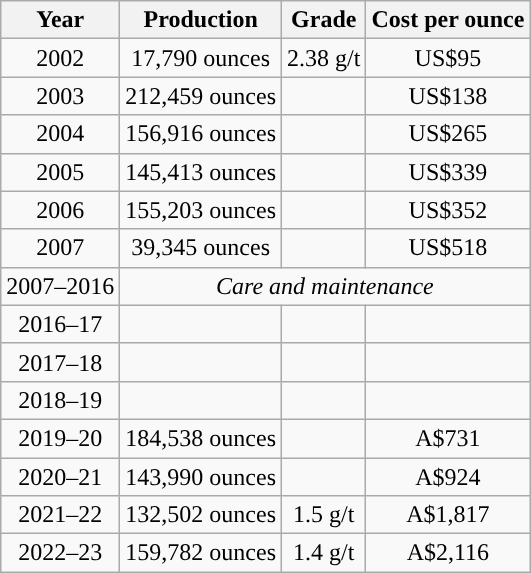<table class="wikitable">
<tr style="text-align:center;">
<th>Year</th>
<th>Production</th>
<th>Grade</th>
<th>Cost per ounce</th>
</tr>
<tr style="text-align:center;">
<td>2002</td>
<td>17,790 ounces</td>
<td>2.38 g/t</td>
<td>US$95</td>
</tr>
<tr style="text-align:center;">
<td>2003</td>
<td>212,459 ounces</td>
<td></td>
<td>US$138</td>
</tr>
<tr style="text-align:center;">
<td>2004</td>
<td>156,916 ounces</td>
<td></td>
<td>US$265</td>
</tr>
<tr style="text-align:center;">
<td>2005</td>
<td>145,413 ounces</td>
<td></td>
<td>US$339</td>
</tr>
<tr style="text-align:center;">
<td>2006</td>
<td>155,203 ounces</td>
<td></td>
<td>US$352</td>
</tr>
<tr style="text-align:center;">
<td>2007 </td>
<td>39,345 ounces</td>
<td></td>
<td>US$518</td>
</tr>
<tr style="text-align:center;">
<td>2007–2016</td>
<td colspan=3><em>Care and maintenance</em></td>
</tr>
<tr style="text-align:center;">
<td>2016–17</td>
<td></td>
<td></td>
<td></td>
</tr>
<tr style="text-align:center;">
<td>2017–18</td>
<td></td>
<td></td>
<td></td>
</tr>
<tr style="text-align:center;">
<td>2018–19</td>
<td></td>
<td></td>
<td></td>
</tr>
<tr style="text-align:center;">
<td>2019–20</td>
<td>184,538 ounces</td>
<td></td>
<td>A$731</td>
</tr>
<tr style="text-align:center;">
<td>2020–21</td>
<td>143,990 ounces</td>
<td></td>
<td>A$924</td>
</tr>
<tr style="text-align:center;">
<td>2021–22</td>
<td>132,502 ounces</td>
<td>1.5 g/t</td>
<td>A$1,817</td>
</tr>
<tr style="text-align:center;">
<td>2022–23</td>
<td>159,782 ounces</td>
<td>1.4 g/t</td>
<td>A$2,116</td>
</tr>
</table>
